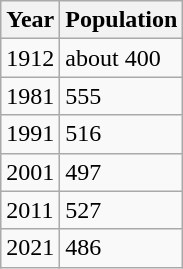<table class="wikitable">
<tr>
<th>Year</th>
<th>Population</th>
</tr>
<tr>
<td>1912</td>
<td>about 400</td>
</tr>
<tr>
<td>1981</td>
<td>555</td>
</tr>
<tr>
<td>1991</td>
<td>516</td>
</tr>
<tr>
<td>2001</td>
<td>497</td>
</tr>
<tr>
<td>2011</td>
<td>527</td>
</tr>
<tr>
<td>2021</td>
<td>486</td>
</tr>
</table>
